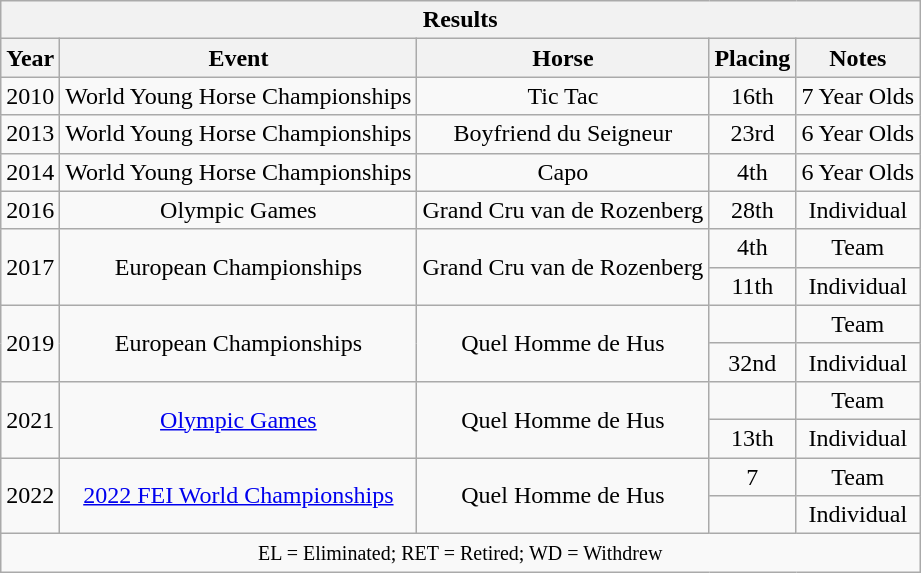<table class="wikitable" style="text-align:center">
<tr>
<th colspan="11" align="center"><strong>Results</strong></th>
</tr>
<tr>
<th>Year</th>
<th>Event</th>
<th>Horse</th>
<th>Placing</th>
<th>Notes</th>
</tr>
<tr>
<td>2010</td>
<td>World Young Horse Championships</td>
<td>Tic Tac</td>
<td>16th</td>
<td>7 Year Olds</td>
</tr>
<tr>
<td>2013</td>
<td>World Young Horse Championships</td>
<td>Boyfriend du Seigneur</td>
<td>23rd</td>
<td>6 Year Olds</td>
</tr>
<tr>
<td>2014</td>
<td>World Young Horse Championships</td>
<td>Capo</td>
<td>4th</td>
<td>6 Year Olds</td>
</tr>
<tr>
<td>2016</td>
<td>Olympic Games</td>
<td>Grand Cru van de Rozenberg</td>
<td>28th</td>
<td>Individual</td>
</tr>
<tr>
<td rowspan="2">2017</td>
<td rowspan="2">European Championships</td>
<td rowspan="2">Grand Cru van de Rozenberg</td>
<td>4th</td>
<td>Team</td>
</tr>
<tr>
<td>11th</td>
<td>Individual</td>
</tr>
<tr>
<td rowspan="2">2019</td>
<td rowspan="2">European Championships</td>
<td rowspan="2">Quel Homme de Hus</td>
<td></td>
<td>Team</td>
</tr>
<tr>
<td>32nd</td>
<td>Individual</td>
</tr>
<tr>
<td rowspan="2">2021</td>
<td rowspan="2"><a href='#'>Olympic Games</a></td>
<td rowspan="2">Quel Homme de Hus</td>
<td></td>
<td>Team</td>
</tr>
<tr>
<td>13th</td>
<td>Individual</td>
</tr>
<tr>
<td rowspan="2">2022</td>
<td rowspan="2"><a href='#'>2022 FEI World Championships</a></td>
<td rowspan="2">Quel Homme de Hus</td>
<td>7</td>
<td>Team</td>
</tr>
<tr>
<td></td>
<td>Individual</td>
</tr>
<tr>
<td colspan="11" align="center"><small> EL = Eliminated; RET = Retired; WD = Withdrew </small></td>
</tr>
</table>
